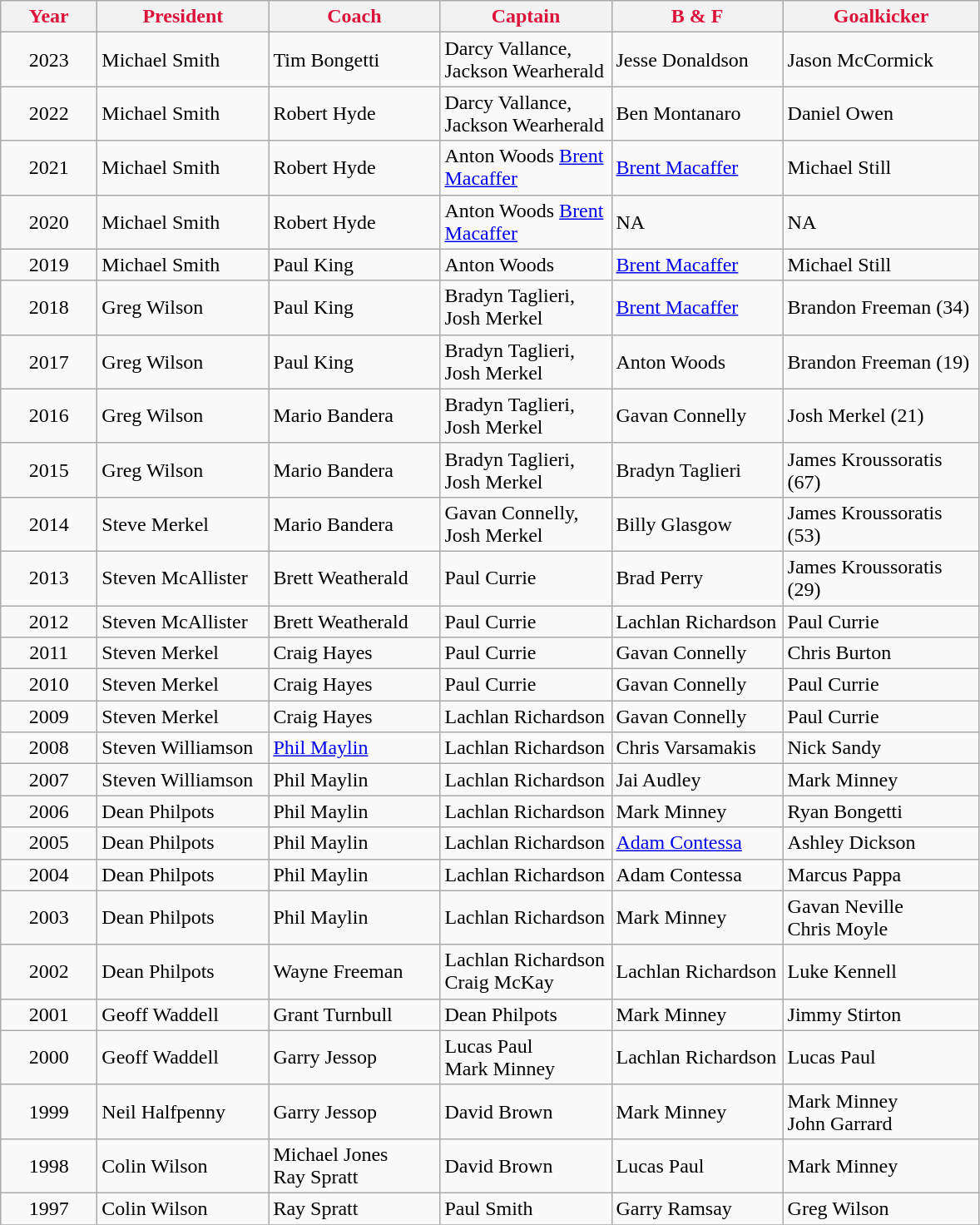<table class="wikitable">
<tr>
<th style="color:crimson" width="70">Year</th>
<th style="color:crimson" width="130">President</th>
<th style="color:crimson" width="130">Coach</th>
<th style="color:crimson" width="130">Captain</th>
<th style="color:crimson" width="130">B & F</th>
<th style="color:crimson" width="150">Goalkicker</th>
</tr>
<tr>
<td align="center">2023</td>
<td>Michael Smith</td>
<td>Tim Bongetti</td>
<td>Darcy Vallance, Jackson Wearherald</td>
<td>Jesse Donaldson</td>
<td>Jason McCormick</td>
</tr>
<tr>
<td align="center">2022</td>
<td>Michael Smith</td>
<td>Robert Hyde</td>
<td>Darcy Vallance, Jackson Wearherald</td>
<td>Ben Montanaro</td>
<td>Daniel Owen</td>
</tr>
<tr>
<td align="center">2021</td>
<td>Michael Smith</td>
<td>Robert Hyde</td>
<td>Anton Woods <a href='#'>Brent Macaffer</a></td>
<td><a href='#'>Brent Macaffer</a></td>
<td>Michael Still</td>
</tr>
<tr>
<td align="center">2020</td>
<td>Michael Smith</td>
<td>Robert Hyde</td>
<td>Anton Woods <a href='#'>Brent Macaffer</a></td>
<td>NA</td>
<td>NA</td>
</tr>
<tr>
<td align="center">2019</td>
<td>Michael Smith</td>
<td>Paul King</td>
<td>Anton Woods</td>
<td><a href='#'>Brent Macaffer</a></td>
<td>Michael Still</td>
</tr>
<tr>
<td align="center">2018</td>
<td>Greg Wilson</td>
<td>Paul King</td>
<td>Bradyn Taglieri, Josh Merkel</td>
<td><a href='#'>Brent Macaffer</a></td>
<td>Brandon Freeman (34)</td>
</tr>
<tr>
<td align="center">2017</td>
<td>Greg Wilson</td>
<td>Paul King</td>
<td>Bradyn Taglieri, Josh Merkel</td>
<td>Anton Woods</td>
<td>Brandon Freeman (19)</td>
</tr>
<tr>
<td align="center">2016</td>
<td>Greg Wilson</td>
<td>Mario Bandera</td>
<td>Bradyn Taglieri, Josh Merkel</td>
<td>Gavan Connelly</td>
<td>Josh Merkel (21)</td>
</tr>
<tr>
<td align="center">2015</td>
<td>Greg Wilson</td>
<td>Mario Bandera</td>
<td>Bradyn Taglieri, Josh Merkel</td>
<td>Bradyn Taglieri</td>
<td>James Kroussoratis (67)</td>
</tr>
<tr>
<td align="center">2014</td>
<td>Steve Merkel</td>
<td>Mario Bandera</td>
<td>Gavan Connelly, Josh Merkel</td>
<td>Billy Glasgow</td>
<td>James Kroussoratis (53)</td>
</tr>
<tr>
<td align="center">2013</td>
<td>Steven McAllister</td>
<td>Brett Weatherald</td>
<td>Paul Currie</td>
<td>Brad Perry</td>
<td>James Kroussoratis (29)</td>
</tr>
<tr>
<td align="center">2012</td>
<td>Steven McAllister</td>
<td>Brett Weatherald</td>
<td>Paul Currie</td>
<td>Lachlan Richardson</td>
<td>Paul Currie</td>
</tr>
<tr>
<td align="center">2011</td>
<td>Steven Merkel</td>
<td>Craig Hayes</td>
<td>Paul Currie</td>
<td>Gavan Connelly</td>
<td>Chris Burton</td>
</tr>
<tr>
<td align="center">2010</td>
<td>Steven Merkel</td>
<td>Craig Hayes</td>
<td>Paul Currie</td>
<td>Gavan Connelly</td>
<td>Paul Currie</td>
</tr>
<tr>
<td align="center">2009</td>
<td>Steven Merkel</td>
<td>Craig Hayes</td>
<td>Lachlan Richardson</td>
<td>Gavan Connelly</td>
<td>Paul Currie</td>
</tr>
<tr>
<td align="center">2008</td>
<td>Steven Williamson</td>
<td><a href='#'>Phil Maylin</a></td>
<td>Lachlan Richardson</td>
<td>Chris Varsamakis</td>
<td>Nick Sandy</td>
</tr>
<tr>
<td align="center">2007</td>
<td>Steven Williamson</td>
<td>Phil Maylin</td>
<td>Lachlan Richardson</td>
<td>Jai Audley</td>
<td>Mark Minney</td>
</tr>
<tr>
<td align="center">2006</td>
<td>Dean Philpots</td>
<td>Phil Maylin</td>
<td>Lachlan Richardson</td>
<td>Mark Minney</td>
<td>Ryan Bongetti</td>
</tr>
<tr>
<td align="center">2005</td>
<td>Dean Philpots</td>
<td>Phil Maylin</td>
<td>Lachlan Richardson</td>
<td><a href='#'>Adam Contessa</a></td>
<td>Ashley Dickson</td>
</tr>
<tr>
<td align="center">2004</td>
<td>Dean Philpots</td>
<td>Phil Maylin</td>
<td>Lachlan Richardson</td>
<td>Adam Contessa</td>
<td>Marcus Pappa</td>
</tr>
<tr>
<td align="center">2003</td>
<td>Dean Philpots</td>
<td>Phil Maylin</td>
<td>Lachlan Richardson</td>
<td>Mark Minney</td>
<td>Gavan Neville<br>Chris Moyle</td>
</tr>
<tr>
<td align="center">2002</td>
<td>Dean Philpots</td>
<td>Wayne Freeman</td>
<td>Lachlan Richardson<br>Craig McKay</td>
<td>Lachlan Richardson</td>
<td>Luke Kennell</td>
</tr>
<tr>
<td align="center">2001</td>
<td>Geoff Waddell</td>
<td>Grant Turnbull</td>
<td>Dean Philpots</td>
<td>Mark Minney</td>
<td>Jimmy Stirton</td>
</tr>
<tr>
<td align="center">2000</td>
<td>Geoff Waddell</td>
<td>Garry Jessop</td>
<td>Lucas Paul<br>Mark Minney</td>
<td>Lachlan Richardson</td>
<td>Lucas Paul</td>
</tr>
<tr>
<td align="center">1999</td>
<td>Neil Halfpenny</td>
<td>Garry Jessop</td>
<td>David Brown</td>
<td>Mark Minney</td>
<td>Mark Minney<br>John Garrard</td>
</tr>
<tr>
<td align="center">1998</td>
<td>Colin Wilson</td>
<td>Michael Jones<br>Ray Spratt</td>
<td>David Brown</td>
<td>Lucas Paul</td>
<td>Mark Minney</td>
</tr>
<tr>
<td align="center">1997</td>
<td>Colin Wilson</td>
<td>Ray Spratt</td>
<td>Paul Smith</td>
<td>Garry Ramsay</td>
<td>Greg Wilson</td>
</tr>
<tr>
</tr>
</table>
